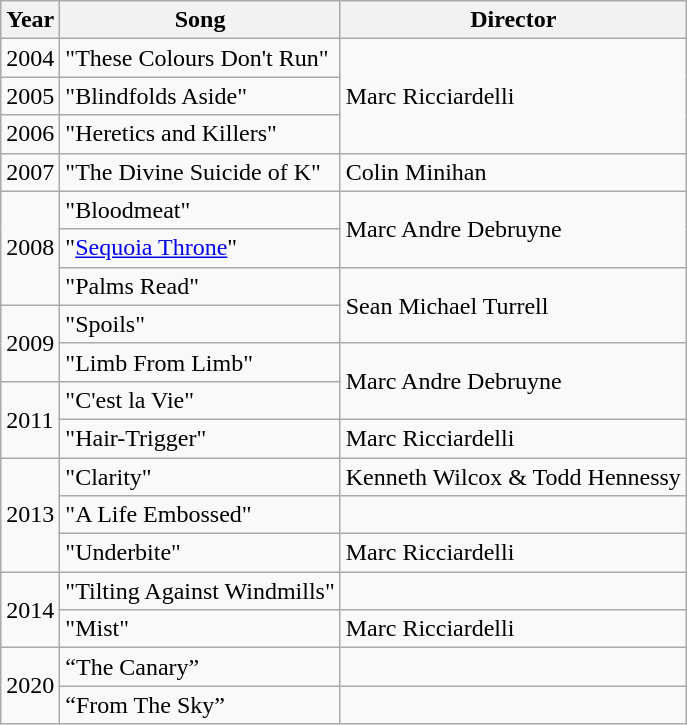<table class="wikitable">
<tr>
<th>Year</th>
<th>Song</th>
<th>Director</th>
</tr>
<tr>
<td>2004</td>
<td>"These Colours Don't Run"</td>
<td rowspan="3">Marc Ricciardelli</td>
</tr>
<tr>
<td>2005</td>
<td>"Blindfolds Aside"</td>
</tr>
<tr>
<td>2006</td>
<td>"Heretics and Killers"</td>
</tr>
<tr>
<td>2007</td>
<td>"The Divine Suicide of K"</td>
<td>Colin Minihan</td>
</tr>
<tr>
<td rowspan="3">2008</td>
<td>"Bloodmeat"</td>
<td rowspan="2">Marc Andre Debruyne</td>
</tr>
<tr>
<td>"<a href='#'>Sequoia Throne</a>"</td>
</tr>
<tr>
<td>"Palms Read"</td>
<td rowspan="2">Sean Michael Turrell</td>
</tr>
<tr>
<td rowspan="2">2009</td>
<td>"Spoils"</td>
</tr>
<tr>
<td>"Limb From Limb"</td>
<td rowspan="2">Marc Andre Debruyne</td>
</tr>
<tr>
<td rowspan="2">2011</td>
<td>"C'est la Vie"</td>
</tr>
<tr>
<td>"Hair-Trigger"</td>
<td>Marc Ricciardelli</td>
</tr>
<tr>
<td rowspan="3">2013</td>
<td>"Clarity"</td>
<td>Kenneth Wilcox & Todd Hennessy</td>
</tr>
<tr>
<td>"A Life Embossed"</td>
<td></td>
</tr>
<tr>
<td>"Underbite"</td>
<td>Marc Ricciardelli</td>
</tr>
<tr>
<td rowspan="2">2014</td>
<td>"Tilting Against Windmills"</td>
<td></td>
</tr>
<tr>
<td>"Mist"</td>
<td>Marc Ricciardelli</td>
</tr>
<tr>
<td rowspan="2">2020</td>
<td>“The Canary”</td>
<td></td>
</tr>
<tr>
<td>“From The Sky”</td>
<td></td>
</tr>
</table>
